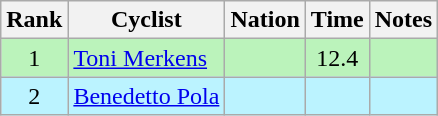<table class="wikitable sortable" style="text-align:center">
<tr>
<th>Rank</th>
<th>Cyclist</th>
<th>Nation</th>
<th>Time</th>
<th>Notes</th>
</tr>
<tr style="background:#bbf3bb;">
<td>1</td>
<td align=left><a href='#'>Toni Merkens</a></td>
<td align=left></td>
<td>12.4</td>
<td></td>
</tr>
<tr bgcolor=bbf3ff>
<td>2</td>
<td align=left><a href='#'>Benedetto Pola</a></td>
<td align=left></td>
<td></td>
<td></td>
</tr>
</table>
